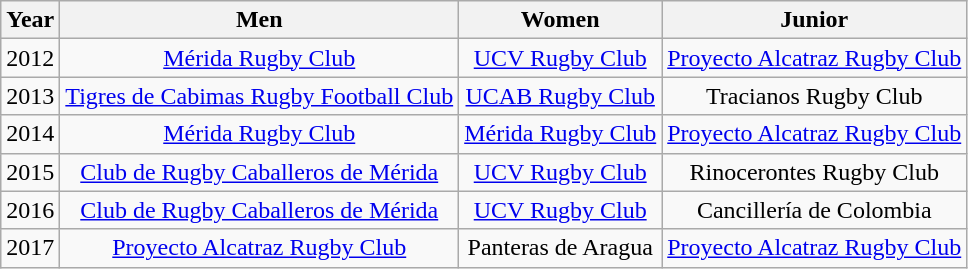<table class="wikitable" style="text-align:center">
<tr>
<th><strong>Year</strong></th>
<th><strong>Men</strong></th>
<th><strong>Women</strong></th>
<th><strong>Junior</strong></th>
</tr>
<tr align=center>
<td>2012</td>
<td><a href='#'>Mérida Rugby Club</a></td>
<td><a href='#'>UCV Rugby Club</a></td>
<td><a href='#'>Proyecto Alcatraz Rugby Club</a></td>
</tr>
<tr align=center>
<td>2013</td>
<td><a href='#'>Tigres de Cabimas Rugby Football Club</a></td>
<td><a href='#'>UCAB Rugby Club</a></td>
<td>Tracianos Rugby Club</td>
</tr>
<tr align=center>
<td>2014</td>
<td><a href='#'>Mérida Rugby Club</a></td>
<td><a href='#'>Mérida Rugby Club</a></td>
<td><a href='#'>Proyecto Alcatraz Rugby Club</a></td>
</tr>
<tr align=center>
<td>2015</td>
<td><a href='#'>Club de Rugby Caballeros de Mérida</a></td>
<td><a href='#'>UCV Rugby Club</a></td>
<td>Rinocerontes Rugby Club</td>
</tr>
<tr align=center>
<td>2016</td>
<td><a href='#'>Club de Rugby Caballeros de Mérida</a></td>
<td><a href='#'>UCV Rugby Club</a></td>
<td>Cancillería de Colombia</td>
</tr>
<tr align=center>
<td>2017</td>
<td><a href='#'>Proyecto Alcatraz Rugby Club</a></td>
<td>Panteras de Aragua</td>
<td><a href='#'>Proyecto Alcatraz Rugby Club</a></td>
</tr>
</table>
